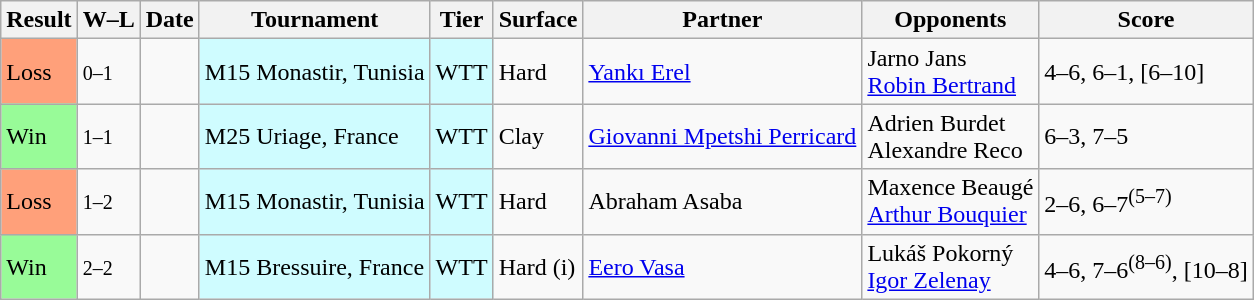<table class="sortable wikitable">
<tr>
<th>Result</th>
<th class="unsortable">W–L</th>
<th>Date</th>
<th>Tournament</th>
<th>Tier</th>
<th>Surface</th>
<th>Partner</th>
<th>Opponents</th>
<th class="unsortable">Score</th>
</tr>
<tr>
<td bgcolor=ffa07a>Loss</td>
<td><small>0–1</small></td>
<td></td>
<td style="background:#cffcff;">M15 Monastir, Tunisia</td>
<td style="background:#cffcff;">WTT</td>
<td>Hard</td>
<td> <a href='#'>Yankı Erel</a></td>
<td> Jarno Jans<br> <a href='#'>Robin Bertrand</a></td>
<td>4–6, 6–1, [6–10]</td>
</tr>
<tr>
<td bgcolor=98fb98>Win</td>
<td><small>1–1</small></td>
<td></td>
<td style="background:#cffcff;">M25 Uriage, France</td>
<td style="background:#cffcff;">WTT</td>
<td>Clay</td>
<td> <a href='#'>Giovanni Mpetshi Perricard</a></td>
<td> Adrien Burdet<br> Alexandre Reco</td>
<td>6–3, 7–5</td>
</tr>
<tr>
<td bgcolor=ffa07a>Loss</td>
<td><small>1–2</small></td>
<td></td>
<td style="background:#cffcff;">M15 Monastir, Tunisia</td>
<td style="background:#cffcff;">WTT</td>
<td>Hard</td>
<td> Abraham Asaba</td>
<td> Maxence Beaugé<br> <a href='#'>Arthur Bouquier</a></td>
<td>2–6, 6–7<sup>(5–7)</sup></td>
</tr>
<tr>
<td bgcolor=98fb98>Win</td>
<td><small>2–2</small></td>
<td></td>
<td style="background:#cffcff;">M15 Bressuire, France</td>
<td style="background:#cffcff;">WTT</td>
<td>Hard (i)</td>
<td> <a href='#'>Eero Vasa</a></td>
<td> Lukáš Pokorný<br> <a href='#'>Igor Zelenay</a></td>
<td>4–6, 7–6<sup>(8–6)</sup>, [10–8]</td>
</tr>
</table>
